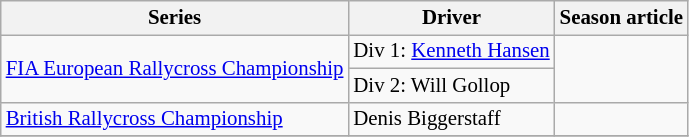<table class="wikitable" style="font-size: 87%;">
<tr>
<th>Series</th>
<th>Driver</th>
<th>Season article</th>
</tr>
<tr>
<td rowspan=2><a href='#'>FIA European Rallycross Championship</a></td>
<td>Div 1:  <a href='#'>Kenneth Hansen</a></td>
<td rowspan=2></td>
</tr>
<tr>
<td>Div 2:  Will Gollop</td>
</tr>
<tr>
<td><a href='#'>British Rallycross Championship</a></td>
<td> Denis Biggerstaff</td>
<td></td>
</tr>
<tr>
</tr>
</table>
